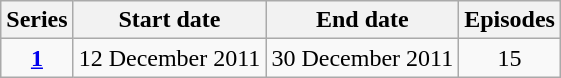<table class="wikitable" style="text-align:center;">
<tr>
<th>Series</th>
<th>Start date</th>
<th>End date</th>
<th>Episodes</th>
</tr>
<tr>
<td><strong><a href='#'>1</a></strong></td>
<td>12 December 2011</td>
<td>30 December 2011</td>
<td>15</td>
</tr>
</table>
